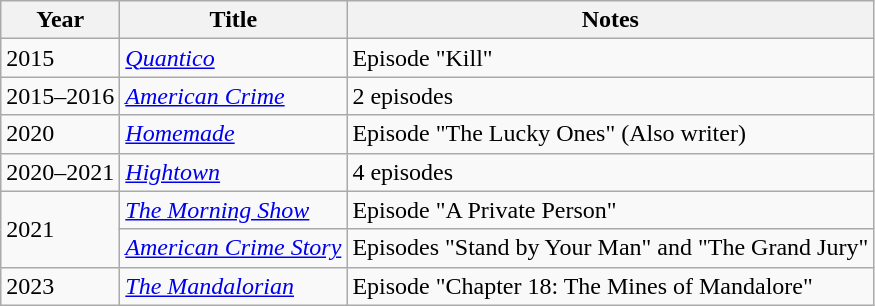<table class="wikitable">
<tr>
<th>Year</th>
<th>Title</th>
<th>Notes</th>
</tr>
<tr>
<td>2015</td>
<td><em><a href='#'>Quantico</a></em></td>
<td>Episode "Kill"</td>
</tr>
<tr>
<td>2015–2016</td>
<td><em><a href='#'>American Crime</a></em></td>
<td>2 episodes</td>
</tr>
<tr>
<td>2020</td>
<td><em><a href='#'>Homemade</a></em></td>
<td>Episode "The Lucky Ones" (Also writer)</td>
</tr>
<tr>
<td>2020–2021</td>
<td><em><a href='#'>Hightown</a></em></td>
<td>4 episodes</td>
</tr>
<tr>
<td rowspan=2>2021</td>
<td><em><a href='#'>The Morning Show</a></em></td>
<td>Episode "A Private Person"</td>
</tr>
<tr>
<td><em><a href='#'>American Crime Story</a></em></td>
<td>Episodes "Stand by Your Man" and "The Grand Jury"</td>
</tr>
<tr>
<td>2023</td>
<td><em><a href='#'>The Mandalorian</a></em></td>
<td>Episode "Chapter 18: The Mines of Mandalore"</td>
</tr>
</table>
